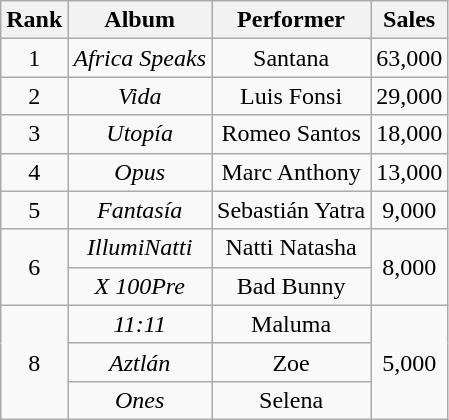<table class="wikitable plainrowheaders" style="text-align:center;">
<tr>
<th>Rank</th>
<th>Album</th>
<th>Performer</th>
<th>Sales</th>
</tr>
<tr>
<td>1</td>
<td><em>Africa Speaks</em></td>
<td>Santana</td>
<td>63,000</td>
</tr>
<tr>
<td>2</td>
<td><em>Vida</em></td>
<td>Luis Fonsi</td>
<td>29,000</td>
</tr>
<tr>
<td>3</td>
<td><em>Utopía</em></td>
<td>Romeo Santos</td>
<td>18,000</td>
</tr>
<tr>
<td>4</td>
<td><em>Opus</em></td>
<td>Marc Anthony</td>
<td>13,000</td>
</tr>
<tr>
<td>5</td>
<td><em>Fantasía</em></td>
<td>Sebastián Yatra</td>
<td>9,000</td>
</tr>
<tr>
<td rowspan="2">6</td>
<td><em>IllumiNatti</em></td>
<td>Natti Natasha</td>
<td rowspan="2">8,000</td>
</tr>
<tr>
<td><em>X 100Pre</em></td>
<td>Bad Bunny</td>
</tr>
<tr>
<td rowspan="3">8</td>
<td><em>11:11</em></td>
<td>Maluma</td>
<td rowspan="3">5,000</td>
</tr>
<tr>
<td><em>Aztlán</em></td>
<td>Zoe</td>
</tr>
<tr>
<td><em>Ones</em></td>
<td>Selena</td>
</tr>
</table>
